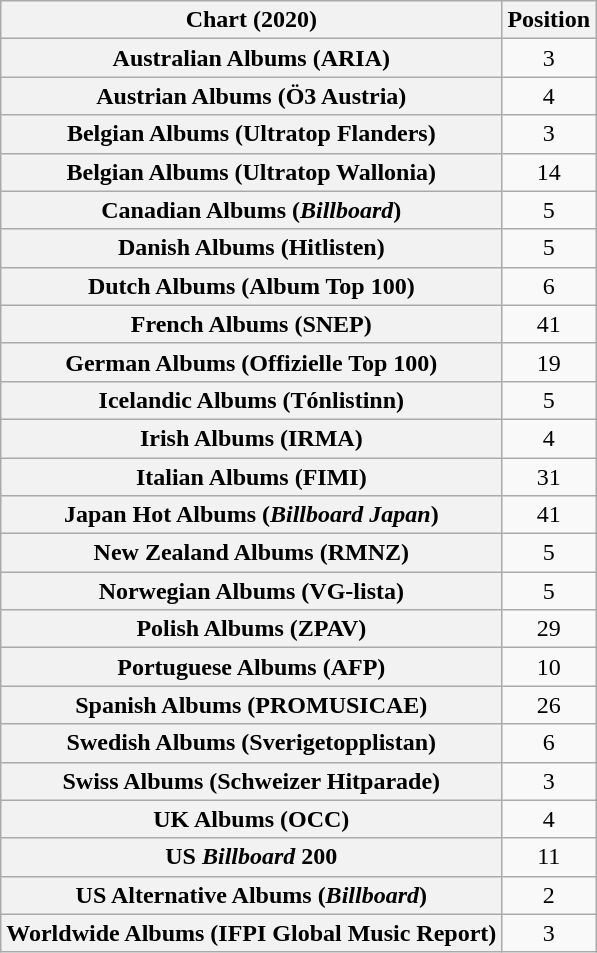<table class="wikitable sortable plainrowheaders" style="text-align:center">
<tr>
<th scope="col">Chart (2020)</th>
<th scope="col">Position</th>
</tr>
<tr>
<th scope="row">Australian Albums (ARIA)</th>
<td>3</td>
</tr>
<tr>
<th scope="row">Austrian Albums (Ö3 Austria)</th>
<td>4</td>
</tr>
<tr>
<th scope="row">Belgian Albums (Ultratop Flanders)</th>
<td>3</td>
</tr>
<tr>
<th scope="row">Belgian Albums (Ultratop Wallonia)</th>
<td>14</td>
</tr>
<tr>
<th scope="row">Canadian Albums (<em>Billboard</em>)</th>
<td>5</td>
</tr>
<tr>
<th scope="row">Danish Albums (Hitlisten)</th>
<td>5</td>
</tr>
<tr>
<th scope="row">Dutch Albums (Album Top 100)</th>
<td>6</td>
</tr>
<tr>
<th scope="row">French Albums (SNEP)</th>
<td>41</td>
</tr>
<tr>
<th scope="row">German Albums (Offizielle Top 100)</th>
<td>19</td>
</tr>
<tr>
<th scope="row">Icelandic Albums (Tónlistinn)</th>
<td>5</td>
</tr>
<tr>
<th scope="row">Irish Albums (IRMA)</th>
<td>4</td>
</tr>
<tr>
<th scope="row">Italian Albums (FIMI)</th>
<td>31</td>
</tr>
<tr>
<th scope="row">Japan Hot Albums (<em>Billboard Japan</em>)</th>
<td>41</td>
</tr>
<tr>
<th scope="row">New Zealand Albums (RMNZ)</th>
<td>5</td>
</tr>
<tr>
<th scope="row">Norwegian Albums (VG-lista)</th>
<td>5</td>
</tr>
<tr>
<th scope="row">Polish Albums (ZPAV)</th>
<td>29</td>
</tr>
<tr>
<th scope="row">Portuguese Albums (AFP)</th>
<td>10</td>
</tr>
<tr>
<th scope="row">Spanish Albums (PROMUSICAE)</th>
<td>26</td>
</tr>
<tr>
<th scope="row">Swedish Albums (Sverigetopplistan)</th>
<td>6</td>
</tr>
<tr>
<th scope="row">Swiss Albums (Schweizer Hitparade)</th>
<td>3</td>
</tr>
<tr>
<th scope="row">UK Albums (OCC)</th>
<td>4</td>
</tr>
<tr>
<th scope="row">US <em>Billboard</em> 200</th>
<td>11</td>
</tr>
<tr>
<th scope="row">US Alternative Albums (<em>Billboard</em>)</th>
<td>2</td>
</tr>
<tr>
<th scope="row">Worldwide Albums (IFPI Global Music Report)</th>
<td>3</td>
</tr>
</table>
